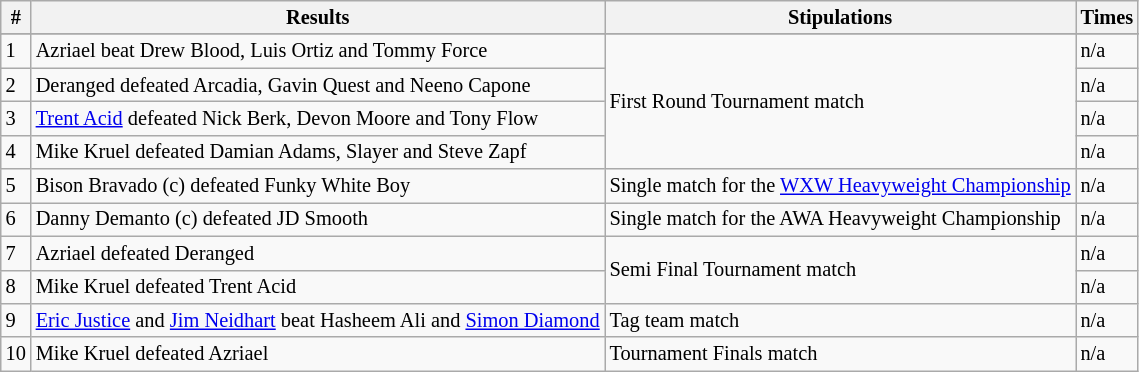<table style="font-size: 85%; text-align: left;" class="wikitable sortable">
<tr>
<th><strong>#</strong></th>
<th><strong>Results</strong></th>
<th><strong>Stipulations</strong></th>
<th><strong>Times</strong></th>
</tr>
<tr>
</tr>
<tr>
<td>1</td>
<td>Azriael beat Drew Blood, Luis Ortiz and Tommy Force</td>
<td rowspan="4">First Round Tournament match</td>
<td>n/a</td>
</tr>
<tr>
<td>2</td>
<td>Deranged defeated Arcadia, Gavin Quest and Neeno Capone</td>
<td>n/a</td>
</tr>
<tr>
<td>3</td>
<td><a href='#'>Trent Acid</a> defeated Nick Berk, Devon Moore and Tony Flow</td>
<td>n/a</td>
</tr>
<tr>
<td>4</td>
<td>Mike Kruel defeated Damian Adams, Slayer and Steve Zapf</td>
<td>n/a</td>
</tr>
<tr>
<td>5</td>
<td>Bison Bravado (c) defeated Funky White Boy</td>
<td>Single match for the <a href='#'>WXW Heavyweight Championship</a></td>
<td>n/a</td>
</tr>
<tr>
<td>6</td>
<td>Danny Demanto (c) defeated JD Smooth</td>
<td>Single match for the AWA Heavyweight Championship</td>
<td>n/a</td>
</tr>
<tr>
<td>7</td>
<td>Azriael defeated Deranged</td>
<td rowspan="2">Semi Final Tournament match</td>
<td>n/a</td>
</tr>
<tr>
<td>8</td>
<td>Mike Kruel defeated Trent Acid</td>
<td>n/a</td>
</tr>
<tr>
<td>9</td>
<td><a href='#'>Eric Justice</a> and <a href='#'>Jim Neidhart</a> beat Hasheem Ali and <a href='#'>Simon Diamond</a></td>
<td>Tag team match</td>
<td>n/a</td>
</tr>
<tr>
<td>10</td>
<td>Mike Kruel defeated Azriael</td>
<td>Tournament Finals match</td>
<td>n/a</td>
</tr>
</table>
